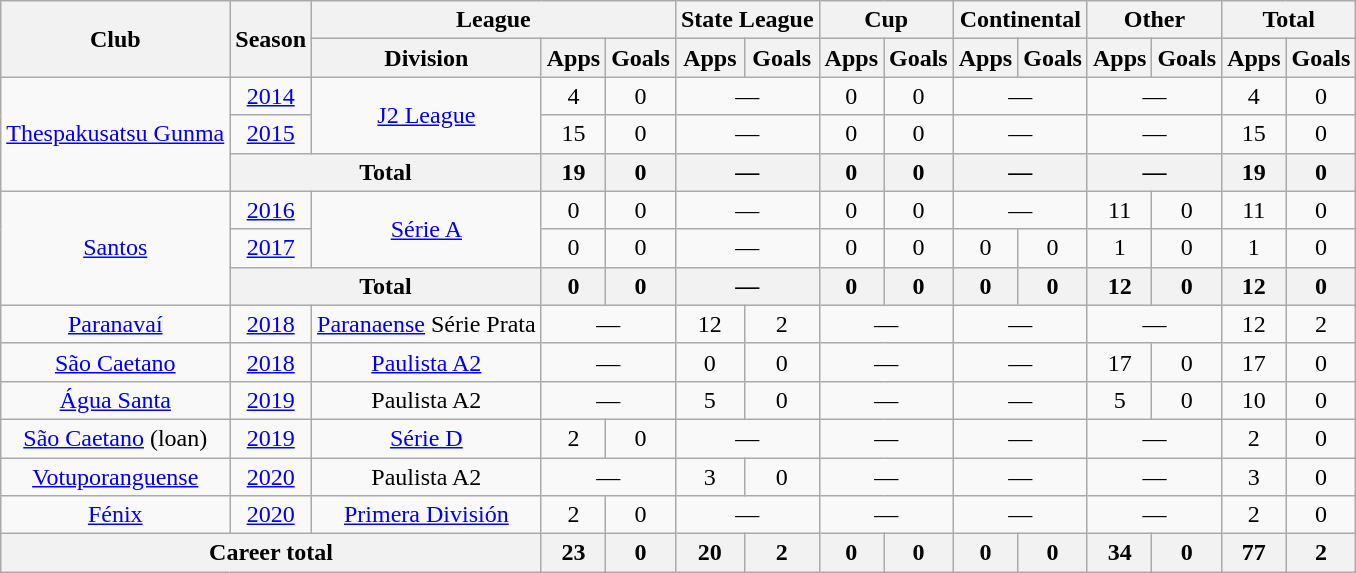<table class="wikitable" style="text-align: center;">
<tr>
<th rowspan="2">Club</th>
<th rowspan="2">Season</th>
<th colspan="3">League</th>
<th colspan="2">State League</th>
<th colspan="2">Cup</th>
<th colspan="2">Continental</th>
<th colspan="2">Other</th>
<th colspan="2">Total</th>
</tr>
<tr>
<th>Division</th>
<th>Apps</th>
<th>Goals</th>
<th>Apps</th>
<th>Goals</th>
<th>Apps</th>
<th>Goals</th>
<th>Apps</th>
<th>Goals</th>
<th>Apps</th>
<th>Goals</th>
<th>Apps</th>
<th>Goals</th>
</tr>
<tr>
<td rowspan="3" valign="center"><a href='#'>Thespakusatsu Gunma</a></td>
<td><a href='#'>2014</a></td>
<td rowspan="2"><a href='#'>J2 League</a></td>
<td>4</td>
<td>0</td>
<td colspan="2">—</td>
<td>0</td>
<td>0</td>
<td colspan="2">—</td>
<td colspan="2">—</td>
<td>4</td>
<td>0</td>
</tr>
<tr>
<td><a href='#'>2015</a></td>
<td>15</td>
<td>0</td>
<td colspan="2">—</td>
<td>0</td>
<td>0</td>
<td colspan="2">—</td>
<td colspan="2">—</td>
<td>15</td>
<td>0</td>
</tr>
<tr>
<th colspan="2">Total</th>
<th>19</th>
<th>0</th>
<th colspan="2">—</th>
<th>0</th>
<th>0</th>
<th colspan="2">—</th>
<th colspan="2">—</th>
<th>19</th>
<th>0</th>
</tr>
<tr>
<td rowspan="3" valign="center"><a href='#'>Santos</a></td>
<td><a href='#'>2016</a></td>
<td rowspan="2"><a href='#'>Série A</a></td>
<td>0</td>
<td>0</td>
<td colspan="2">—</td>
<td>0</td>
<td>0</td>
<td colspan="2">—</td>
<td>11</td>
<td>0</td>
<td>11</td>
<td>0</td>
</tr>
<tr>
<td><a href='#'>2017</a></td>
<td>0</td>
<td>0</td>
<td colspan="2">—</td>
<td>0</td>
<td>0</td>
<td>0</td>
<td>0</td>
<td>1</td>
<td>0</td>
<td>1</td>
<td>0</td>
</tr>
<tr>
<th colspan="2">Total</th>
<th>0</th>
<th>0</th>
<th colspan="2">—</th>
<th>0</th>
<th>0</th>
<th>0</th>
<th>0</th>
<th>12</th>
<th>0</th>
<th>12</th>
<th>0</th>
</tr>
<tr>
<td valign="center"><a href='#'>Paranavaí</a></td>
<td><a href='#'>2018</a></td>
<td><a href='#'>Paranaense</a> Série Prata</td>
<td colspan="2">—</td>
<td>12</td>
<td>2</td>
<td colspan="2">—</td>
<td colspan="2">—</td>
<td colspan="2">—</td>
<td>12</td>
<td>2</td>
</tr>
<tr>
<td valign="center"><a href='#'>São Caetano</a></td>
<td><a href='#'>2018</a></td>
<td><a href='#'>Paulista A2</a></td>
<td colspan="2">—</td>
<td>0</td>
<td>0</td>
<td colspan="2">—</td>
<td colspan="2">—</td>
<td>17</td>
<td>0</td>
<td>17</td>
<td>0</td>
</tr>
<tr>
<td valign="center"><a href='#'>Água Santa</a></td>
<td><a href='#'>2019</a></td>
<td>Paulista A2</td>
<td colspan="2">—</td>
<td>5</td>
<td>0</td>
<td colspan="2">—</td>
<td colspan="2">—</td>
<td>5</td>
<td>0</td>
<td>10</td>
<td>0</td>
</tr>
<tr>
<td valign="center"><a href='#'>São Caetano</a> (loan)</td>
<td><a href='#'>2019</a></td>
<td><a href='#'>Série D</a></td>
<td>2</td>
<td>0</td>
<td colspan="2">—</td>
<td colspan="2">—</td>
<td colspan="2">—</td>
<td colspan="2">—</td>
<td>2</td>
<td>0</td>
</tr>
<tr>
<td valign="center"><a href='#'>Votuporanguense</a></td>
<td><a href='#'>2020</a></td>
<td>Paulista A2</td>
<td colspan="2">—</td>
<td>3</td>
<td>0</td>
<td colspan="2">—</td>
<td colspan="2">—</td>
<td colspan="2">—</td>
<td>3</td>
<td>0</td>
</tr>
<tr>
<td valign="center"><a href='#'>Fénix</a></td>
<td><a href='#'>2020</a></td>
<td><a href='#'>Primera División</a></td>
<td>2</td>
<td>0</td>
<td colspan="2">—</td>
<td colspan="2">—</td>
<td colspan="2">—</td>
<td colspan="2">—</td>
<td>2</td>
<td>0</td>
</tr>
<tr>
<th colspan="3"><strong>Career total</strong></th>
<th>23</th>
<th>0</th>
<th>20</th>
<th>2</th>
<th>0</th>
<th>0</th>
<th>0</th>
<th>0</th>
<th>34</th>
<th>0</th>
<th>77</th>
<th>2</th>
</tr>
</table>
